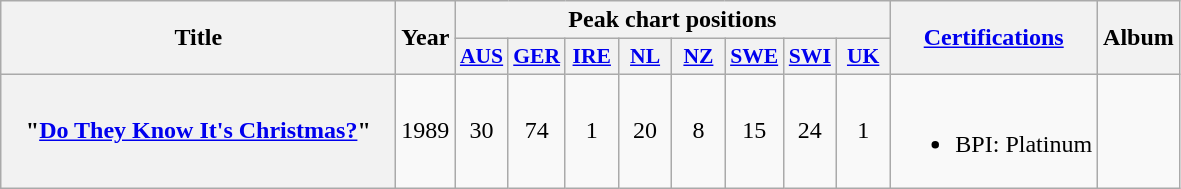<table class="wikitable plainrowheaders" style="text-align:center;">
<tr>
<th scope="col" rowspan="2" style="width:16em;">Title</th>
<th scope="col" rowspan="2">Year</th>
<th colspan="8">Peak chart positions</th>
<th scope="col" rowspan="2"><a href='#'>Certifications</a></th>
<th rowspan="2">Album</th>
</tr>
<tr>
<th scope="col" style="width:2em;font-size:90%;"><a href='#'>AUS</a><br></th>
<th scope="col" style="width:2em;font-size:90%;"><a href='#'>GER</a><br></th>
<th scope="col" style="width:2em;font-size:90%;"><a href='#'>IRE</a><br></th>
<th scope="col" style="width:2em;font-size:90%;"><a href='#'>NL</a><br></th>
<th scope="col" style="width:2em;font-size:90%;"><a href='#'>NZ</a><br></th>
<th scope="col" style="width:2em;font-size:90%;"><a href='#'>SWE</a><br></th>
<th scope="col" style="width:2em;font-size:90%;"><a href='#'>SWI</a><br></th>
<th scope="col" style="width:2em;font-size:90%;"><a href='#'>UK</a><br></th>
</tr>
<tr>
<th scope="row">"<a href='#'>Do They Know It's Christmas?</a>" <br></th>
<td>1989</td>
<td>30</td>
<td>74</td>
<td>1</td>
<td>20</td>
<td>8</td>
<td>15</td>
<td>24</td>
<td>1</td>
<td><br><ul><li>BPI: Platinum</li></ul></td>
<td></td>
</tr>
</table>
